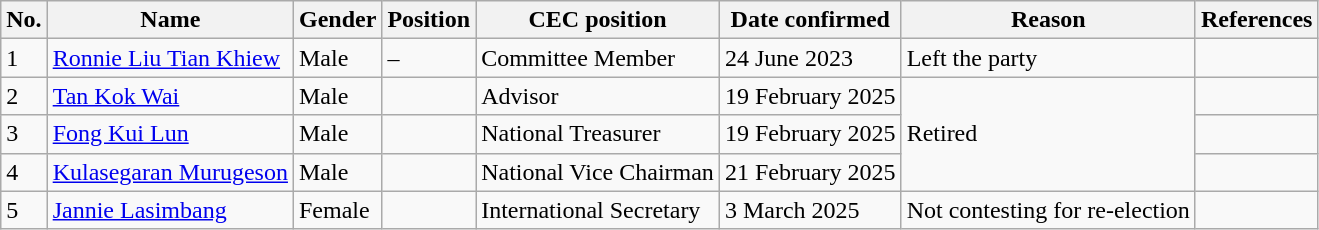<table class="sortable wikitable">
<tr>
<th>No.</th>
<th>Name</th>
<th>Gender</th>
<th>Position</th>
<th>CEC position</th>
<th>Date confirmed</th>
<th>Reason</th>
<th>References</th>
</tr>
<tr>
<td>1</td>
<td><a href='#'>Ronnie Liu Tian Khiew</a></td>
<td>Male</td>
<td>–</td>
<td>Committee Member</td>
<td>24 June 2023</td>
<td>Left the party</td>
<td></td>
</tr>
<tr>
<td>2</td>
<td><a href='#'>Tan Kok Wai</a></td>
<td>Male</td>
<td></td>
<td>Advisor</td>
<td>19 February 2025</td>
<td rowspan="3">Retired</td>
<td></td>
</tr>
<tr>
<td>3</td>
<td><a href='#'>Fong Kui Lun</a></td>
<td>Male</td>
<td></td>
<td>National Treasurer</td>
<td>19 February 2025</td>
<td></td>
</tr>
<tr>
<td>4</td>
<td><a href='#'>Kulasegaran Murugeson</a></td>
<td>Male</td>
<td></td>
<td>National Vice Chairman</td>
<td>21 February 2025</td>
<td></td>
</tr>
<tr>
<td>5</td>
<td><a href='#'>Jannie Lasimbang</a></td>
<td>Female</td>
<td></td>
<td>International Secretary</td>
<td>3 March 2025</td>
<td>Not contesting for re-election</td>
<td></td>
</tr>
</table>
